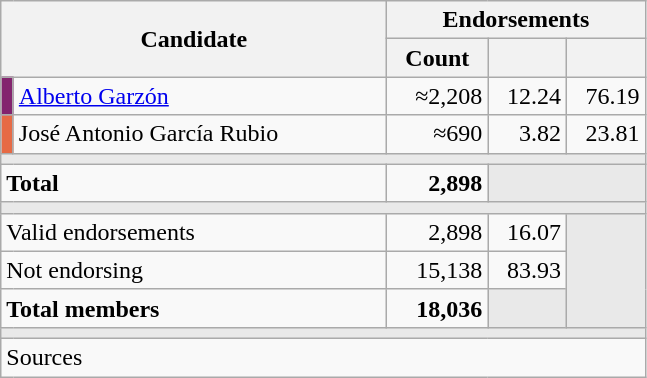<table class="wikitable" style="text-align:right;">
<tr>
<th colspan="2" rowspan="2" width="250">Candidate</th>
<th colspan="3">Endorsements</th>
</tr>
<tr>
<th width="60">Count</th>
<th width="45"></th>
<th width="45"></th>
</tr>
<tr>
<td width="1" style="color:inherit;background:#83246E"></td>
<td align="left"><a href='#'>Alberto Garzón</a></td>
<td>≈2,208</td>
<td>12.24</td>
<td>76.19</td>
</tr>
<tr>
<td style="color:inherit;background:#E66A45"></td>
<td align="left">José Antonio García Rubio</td>
<td>≈690</td>
<td>3.82</td>
<td>23.81</td>
</tr>
<tr>
<td colspan="7" bgcolor="#E9E9E9"></td>
</tr>
<tr style="font-weight:bold;">
<td colspan="2" align="left">Total</td>
<td>2,898</td>
<td colspan="2" bgcolor="#E9E9E9"></td>
</tr>
<tr>
<td colspan="5" bgcolor="#E9E9E9"></td>
</tr>
<tr>
<td colspan="2" align="left">Valid endorsements</td>
<td>2,898</td>
<td>16.07</td>
<td rowspan="3" bgcolor="#E9E9E9"></td>
</tr>
<tr>
<td colspan="2" align="left">Not endorsing</td>
<td>15,138</td>
<td>83.93</td>
</tr>
<tr>
<td colspan="2" align="left"><strong>Total members</strong></td>
<td><strong>18,036</strong></td>
<td bgcolor="#E9E9E9"></td>
</tr>
<tr>
<td colspan="5" bgcolor="#E9E9E9"></td>
</tr>
<tr>
<td colspan="5" align="left">Sources</td>
</tr>
</table>
